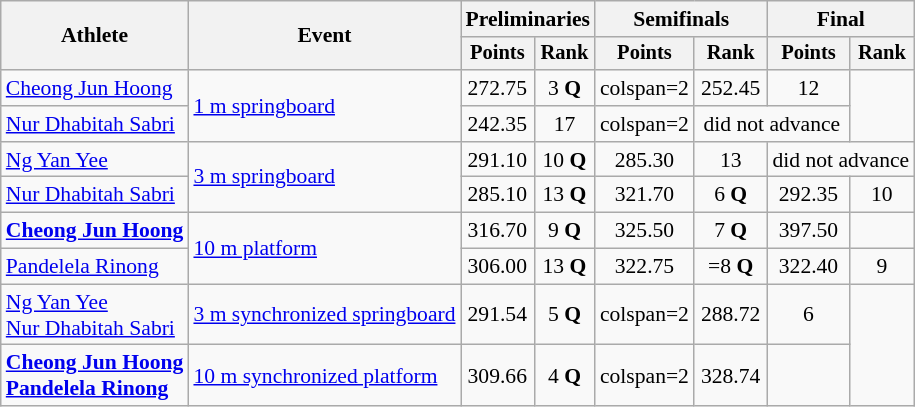<table class=wikitable style="font-size:90%;">
<tr>
<th rowspan="2">Athlete</th>
<th rowspan="2">Event</th>
<th colspan="2">Preliminaries</th>
<th colspan="2">Semifinals</th>
<th colspan="2">Final</th>
</tr>
<tr style="font-size:95%">
<th>Points</th>
<th>Rank</th>
<th>Points</th>
<th>Rank</th>
<th>Points</th>
<th>Rank</th>
</tr>
<tr align=center>
<td align=left><a href='#'>Cheong Jun Hoong</a></td>
<td align=left rowspan=2><a href='#'>1 m springboard</a></td>
<td>272.75</td>
<td>3 <strong>Q</strong></td>
<td>colspan=2 </td>
<td>252.45</td>
<td>12</td>
</tr>
<tr align=center>
<td align=left><a href='#'>Nur Dhabitah Sabri</a></td>
<td>242.35</td>
<td>17</td>
<td>colspan=2 </td>
<td colspan=2>did not advance</td>
</tr>
<tr align=center>
<td align=left><a href='#'>Ng Yan Yee</a></td>
<td align=left rowspan=2><a href='#'>3 m springboard</a></td>
<td>291.10</td>
<td>10 <strong>Q</strong></td>
<td>285.30</td>
<td>13</td>
<td colspan=2>did not advance</td>
</tr>
<tr align=center>
<td align=left><a href='#'>Nur Dhabitah Sabri</a></td>
<td>285.10</td>
<td>13 <strong>Q</strong></td>
<td>321.70</td>
<td>6 <strong>Q</strong></td>
<td>292.35</td>
<td>10</td>
</tr>
<tr align=center>
<td align=left><strong><a href='#'>Cheong Jun Hoong</a></strong></td>
<td align=left rowspan=2><a href='#'>10 m platform</a></td>
<td>316.70</td>
<td>9 <strong>Q</strong></td>
<td>325.50</td>
<td>7 <strong>Q</strong></td>
<td>397.50</td>
<td></td>
</tr>
<tr align=center>
<td align=left><a href='#'>Pandelela Rinong</a></td>
<td>306.00</td>
<td>13 <strong>Q</strong></td>
<td>322.75</td>
<td>=8 <strong>Q</strong></td>
<td>322.40</td>
<td>9</td>
</tr>
<tr align=center>
<td align=left><a href='#'>Ng Yan Yee</a><br><a href='#'>Nur Dhabitah Sabri</a></td>
<td align=left><a href='#'>3 m synchronized springboard</a></td>
<td>291.54</td>
<td>5 <strong>Q</strong></td>
<td>colspan=2 </td>
<td>288.72</td>
<td>6</td>
</tr>
<tr align=center>
<td align=left><strong><a href='#'>Cheong Jun Hoong</a><br><a href='#'>Pandelela Rinong</a></strong></td>
<td align=left><a href='#'>10 m synchronized platform</a></td>
<td>309.66</td>
<td>4 <strong>Q</strong></td>
<td>colspan=2 </td>
<td>328.74</td>
<td></td>
</tr>
</table>
